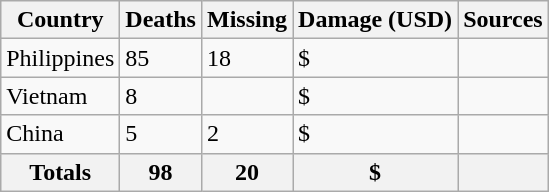<table class="wikitable" style="float:right">
<tr>
<th>Country</th>
<th>Deaths</th>
<th>Missing</th>
<th>Damage (USD)</th>
<th>Sources</th>
</tr>
<tr>
<td>Philippines</td>
<td>85</td>
<td>18</td>
<td>$</td>
<td></td>
</tr>
<tr>
<td>Vietnam</td>
<td>8</td>
<td></td>
<td>$</td>
<td></td>
</tr>
<tr>
<td>China</td>
<td>5</td>
<td>2</td>
<td>$</td>
<td></td>
</tr>
<tr>
<th>Totals</th>
<th>98</th>
<th>20</th>
<th>$</th>
<th></th>
</tr>
</table>
